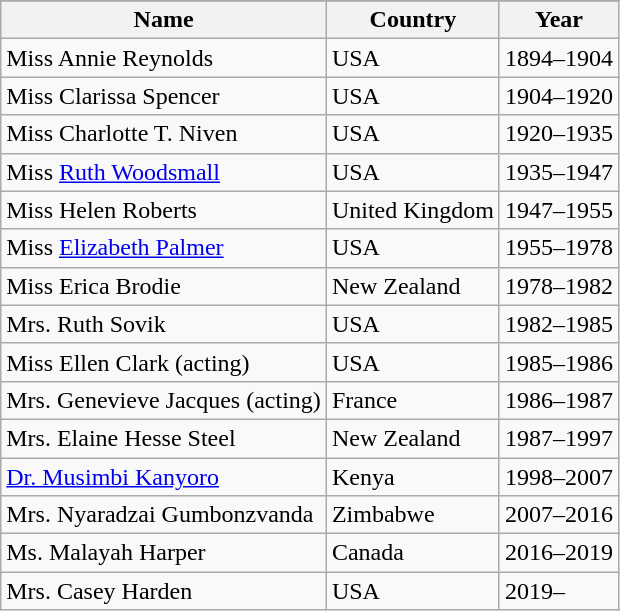<table class="wikitable static-row-numbers">
<tr>
</tr>
<tr>
<th scope="col">Name</th>
<th scope="col">Country</th>
<th scope="col">Year</th>
</tr>
<tr>
<td>Miss Annie Reynolds</td>
<td>USA</td>
<td>1894–1904</td>
</tr>
<tr>
<td>Miss Clarissa Spencer</td>
<td>USA</td>
<td>1904–1920</td>
</tr>
<tr>
<td>Miss Charlotte T. Niven</td>
<td>USA</td>
<td>1920–1935</td>
</tr>
<tr>
<td>Miss <a href='#'>Ruth Woodsmall</a></td>
<td>USA</td>
<td>1935–1947</td>
</tr>
<tr>
<td>Miss Helen Roberts</td>
<td>United Kingdom</td>
<td>1947–1955</td>
</tr>
<tr>
<td>Miss <a href='#'>Elizabeth Palmer</a></td>
<td>USA</td>
<td>1955–1978</td>
</tr>
<tr>
<td>Miss Erica Brodie</td>
<td>New Zealand</td>
<td>1978–1982</td>
</tr>
<tr>
<td>Mrs. Ruth Sovik</td>
<td>USA</td>
<td>1982–1985</td>
</tr>
<tr>
<td>Miss Ellen Clark (acting)</td>
<td>USA</td>
<td>1985–1986</td>
</tr>
<tr>
<td>Mrs. Genevieve Jacques (acting)</td>
<td>France</td>
<td>1986–1987</td>
</tr>
<tr>
<td>Mrs. Elaine Hesse Steel</td>
<td>New Zealand</td>
<td>1987–1997</td>
</tr>
<tr>
<td><a href='#'>Dr. Musimbi Kanyoro</a></td>
<td>Kenya</td>
<td>1998–2007</td>
</tr>
<tr>
<td>Mrs. Nyaradzai Gumbonzvanda</td>
<td>Zimbabwe</td>
<td>2007–2016</td>
</tr>
<tr>
<td>Ms. Malayah Harper</td>
<td>Canada</td>
<td>2016–2019</td>
</tr>
<tr>
<td>Mrs. Casey Harden</td>
<td>USA</td>
<td>2019–</td>
</tr>
</table>
